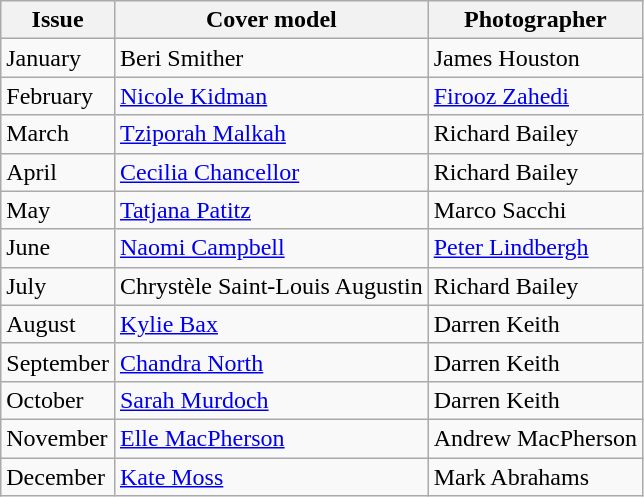<table class="wikitable">
<tr>
<th>Issue</th>
<th>Cover model</th>
<th>Photographer</th>
</tr>
<tr>
<td>January</td>
<td>Beri Smither</td>
<td>James Houston</td>
</tr>
<tr>
<td>February</td>
<td><a href='#'>Nicole Kidman</a></td>
<td><a href='#'>Firooz Zahedi</a></td>
</tr>
<tr>
<td>March</td>
<td><a href='#'>Tziporah Malkah</a></td>
<td>Richard Bailey</td>
</tr>
<tr>
<td>April</td>
<td><a href='#'>Cecilia Chancellor</a></td>
<td>Richard Bailey</td>
</tr>
<tr>
<td>May</td>
<td><a href='#'>Tatjana Patitz</a></td>
<td>Marco Sacchi</td>
</tr>
<tr>
<td>June</td>
<td><a href='#'>Naomi Campbell</a></td>
<td><a href='#'>Peter Lindbergh</a></td>
</tr>
<tr>
<td>July</td>
<td>Chrystèle Saint-Louis Augustin</td>
<td>Richard Bailey</td>
</tr>
<tr>
<td>August</td>
<td><a href='#'>Kylie Bax</a></td>
<td>Darren Keith</td>
</tr>
<tr>
<td>September</td>
<td><a href='#'>Chandra North</a></td>
<td>Darren Keith</td>
</tr>
<tr>
<td>October</td>
<td><a href='#'>Sarah Murdoch</a></td>
<td>Darren Keith</td>
</tr>
<tr>
<td>November</td>
<td><a href='#'>Elle MacPherson</a></td>
<td>Andrew MacPherson</td>
</tr>
<tr>
<td>December</td>
<td><a href='#'>Kate Moss</a></td>
<td>Mark Abrahams</td>
</tr>
</table>
